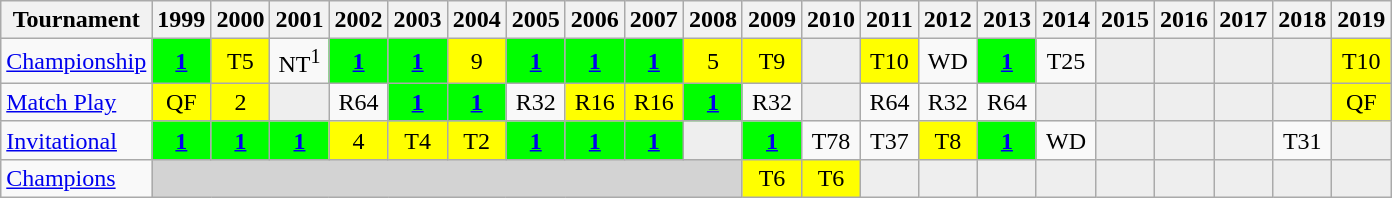<table class="wikitable" style="text-align:center;">
<tr>
<th>Tournament</th>
<th>1999</th>
<th>2000</th>
<th>2001</th>
<th>2002</th>
<th>2003</th>
<th>2004</th>
<th>2005</th>
<th>2006</th>
<th>2007</th>
<th>2008</th>
<th>2009</th>
<th>2010</th>
<th>2011</th>
<th>2012</th>
<th>2013</th>
<th>2014</th>
<th>2015</th>
<th>2016</th>
<th>2017</th>
<th>2018</th>
<th>2019</th>
</tr>
<tr>
<td align="left"><a href='#'>Championship</a></td>
<td style="background:lime;"><a href='#'><strong>1</strong></a></td>
<td style="background:yellow;">T5</td>
<td>NT<sup>1</sup></td>
<td style="background:lime;"><a href='#'><strong>1</strong></a></td>
<td style="background:lime;"><a href='#'><strong>1</strong></a></td>
<td style="background:yellow;">9</td>
<td style="background:lime;"><a href='#'><strong>1</strong></a></td>
<td style="background:lime;"><a href='#'><strong>1</strong></a></td>
<td style="background:lime;"><a href='#'><strong>1</strong></a></td>
<td style="background:yellow;">5</td>
<td style="background:yellow;">T9</td>
<td style="background:#eeeeee;"></td>
<td style="background:yellow;">T10</td>
<td>WD</td>
<td style="background:lime;"><a href='#'><strong>1</strong></a></td>
<td>T25</td>
<td style="background:#eeeeee;"></td>
<td style="background:#eeeeee;"></td>
<td style="background:#eeeeee;"></td>
<td style="background:#eeeeee;"></td>
<td style="background:yellow;">T10</td>
</tr>
<tr>
<td align="left"><a href='#'>Match Play</a></td>
<td style="background:yellow;">QF</td>
<td style="background:yellow;">2</td>
<td style="background:#eeeeee;"></td>
<td>R64</td>
<td style="background:lime;"><a href='#'><strong>1</strong></a></td>
<td style="background:lime;"><a href='#'><strong>1</strong></a></td>
<td>R32</td>
<td style="background:yellow;">R16</td>
<td style="background:yellow;">R16</td>
<td style="background:lime;"><a href='#'><strong>1</strong></a></td>
<td>R32</td>
<td style="background:#eeeeee;"></td>
<td>R64</td>
<td>R32</td>
<td>R64</td>
<td style="background:#eeeeee;"></td>
<td style="background:#eeeeee;"></td>
<td style="background:#eeeeee;"></td>
<td style="background:#eeeeee;"></td>
<td style="background:#eeeeee;"></td>
<td style="background:yellow;">QF</td>
</tr>
<tr>
<td align="left"><a href='#'>Invitational</a></td>
<td style="background:lime;"><a href='#'><strong>1</strong></a></td>
<td style="background:lime;"><a href='#'><strong>1</strong></a></td>
<td style="background:lime;"><a href='#'><strong>1</strong></a></td>
<td style="background:yellow;">4</td>
<td style="background:yellow;">T4</td>
<td style="background:yellow;">T2</td>
<td style="background:lime;"><a href='#'><strong>1</strong></a></td>
<td style="background:lime;"><a href='#'><strong>1</strong></a></td>
<td style="background:lime;"><a href='#'><strong>1</strong></a></td>
<td style="background:#eeeeee;"></td>
<td style="background:lime;"><a href='#'><strong>1</strong></a></td>
<td>T78</td>
<td>T37</td>
<td style="background:yellow;">T8</td>
<td style="background:lime;"><a href='#'><strong>1</strong></a></td>
<td>WD</td>
<td style="background:#eeeeee;"></td>
<td style="background:#eeeeee;"></td>
<td style="background:#eeeeee;"></td>
<td>T31</td>
<td style="background:#eeeeee;"></td>
</tr>
<tr>
<td align="left"><a href='#'>Champions</a></td>
<td style="background:#D3D3D3;" colspan=10></td>
<td style="background:yellow;">T6</td>
<td style="background:yellow;">T6</td>
<td style="background:#eeeeee;"></td>
<td style="background:#eeeeee;"></td>
<td style="background:#eeeeee;"></td>
<td style="background:#eeeeee;"></td>
<td style="background:#eeeeee;"></td>
<td style="background:#eeeeee;"></td>
<td style="background:#eeeeee;"></td>
<td style="background:#eeeeee;"></td>
<td style="background:#eeeeee;"></td>
</tr>
</table>
